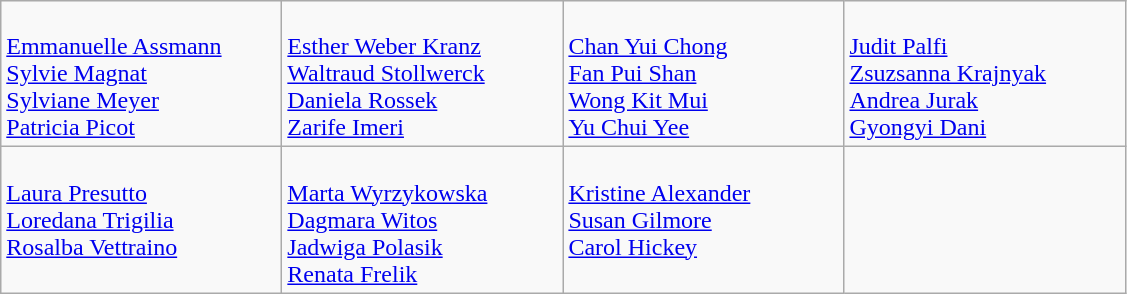<table class="wikitable">
<tr>
<td style="vertical-align:top; width:180px"><br><a href='#'>Emmanuelle Assmann</a><br><a href='#'>Sylvie Magnat</a><br><a href='#'>Sylviane Meyer</a><br><a href='#'>Patricia Picot</a></td>
<td style="vertical-align:top; width:180px"><br><a href='#'>Esther Weber Kranz</a><br><a href='#'>Waltraud Stollwerck</a><br><a href='#'>Daniela Rossek</a><br><a href='#'>Zarife Imeri</a></td>
<td style="vertical-align:top; width:180px"><br><a href='#'>Chan Yui Chong</a><br><a href='#'>Fan Pui Shan</a><br><a href='#'>Wong Kit Mui</a><br><a href='#'>Yu Chui Yee</a></td>
<td style="vertical-align:top; width:180px"><br><a href='#'>Judit Palfi</a><br><a href='#'>Zsuzsanna Krajnyak</a><br><a href='#'>Andrea Jurak</a><br><a href='#'>Gyongyi Dani</a></td>
</tr>
<tr>
<td style="vertical-align:top; width:180px"><br><a href='#'>Laura Presutto</a><br><a href='#'>Loredana Trigilia</a><br><a href='#'>Rosalba Vettraino</a></td>
<td style="vertical-align:top; width:180px"><br><a href='#'>Marta Wyrzykowska</a><br><a href='#'>Dagmara Witos</a><br><a href='#'>Jadwiga Polasik</a><br><a href='#'>Renata Frelik</a></td>
<td style="vertical-align:top; width:180px"><br><a href='#'>Kristine Alexander</a><br><a href='#'>Susan Gilmore</a><br><a href='#'>Carol Hickey</a></td>
</tr>
</table>
